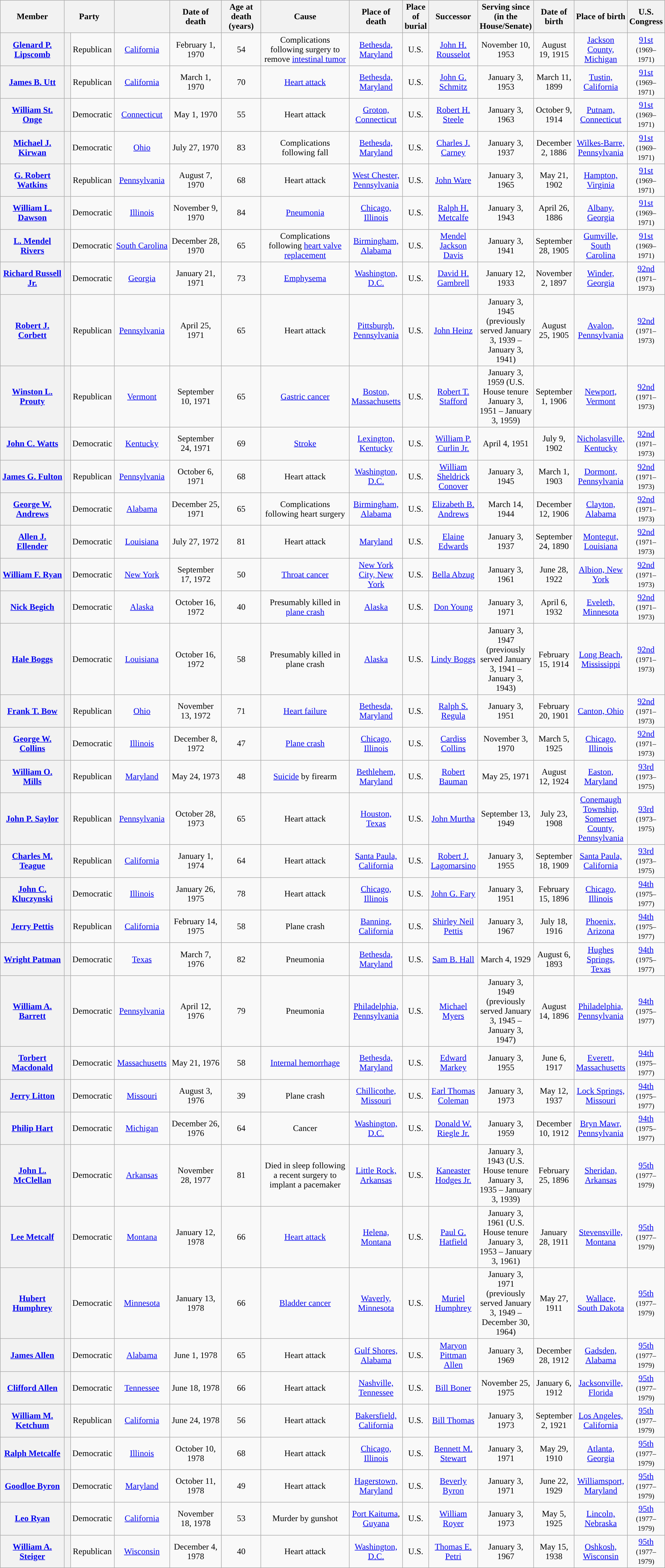<table class="wikitable sortable" style="text-align:center">
<tr>
<th style="width:23%">Member</th>
<th colspan=2>Party</th>
<th style="width:10%"></th>
<th style="width:16%">Date of death</th>
<th style="width:13%">Age at death (years)</th>
<th style="width:38%">Cause</th>
<th style="width:38%">Place of death</th>
<th style="width:38%">Place of burial</th>
<th style="width:38%">Successor</th>
<th style="width:38%">Serving since (in the House/Senate)</th>
<th style="width:38%">Date of birth</th>
<th style="width:38%">Place of birth</th>
<th style="width:38%">U.S. Congress</th>
</tr>
<tr>
<th><a href='#'>Glenard P. Lipscomb</a></th>
<th style="background:"> </th>
<td>Republican</td>
<td><a href='#'>California</a><br></td>
<td>February 1, 1970</td>
<td>54</td>
<td>Complications following surgery to remove <a href='#'>intestinal tumor</a></td>
<td><a href='#'>Bethesda, Maryland</a></td>
<td>U.S.</td>
<td><a href='#'>John H. Rousselot</a></td>
<td>November 10, 1953</td>
<td>August 19, 1915</td>
<td><a href='#'>Jackson County, Michigan</a></td>
<td><a href='#'>91st</a><br><small>(1969–1971)</small></td>
</tr>
<tr>
<th><a href='#'>James B. Utt</a></th>
<th style="background:"> </th>
<td>Republican</td>
<td><a href='#'>California</a><br></td>
<td>March 1, 1970</td>
<td>70</td>
<td><a href='#'>Heart attack</a></td>
<td><a href='#'>Bethesda, Maryland</a></td>
<td>U.S.</td>
<td><a href='#'>John G. Schmitz</a></td>
<td>January 3, 1953</td>
<td>March 11, 1899</td>
<td><a href='#'>Tustin, California</a></td>
<td><a href='#'>91st</a><br><small>(1969–1971)</small></td>
</tr>
<tr>
<th><a href='#'>William St. Onge</a></th>
<th style="background:"> </th>
<td>Democratic</td>
<td><a href='#'>Connecticut</a><br></td>
<td>May 1, 1970</td>
<td>55</td>
<td>Heart attack</td>
<td><a href='#'>Groton, Connecticut</a></td>
<td>U.S.</td>
<td><a href='#'>Robert H. Steele</a></td>
<td>January 3, 1963</td>
<td>October 9, 1914</td>
<td><a href='#'>Putnam, Connecticut</a></td>
<td><a href='#'>91st</a><br><small>(1969–1971)</small></td>
</tr>
<tr>
<th><a href='#'>Michael J. Kirwan</a></th>
<th style="background:"> </th>
<td>Democratic</td>
<td><a href='#'>Ohio</a><br></td>
<td>July 27, 1970</td>
<td>83</td>
<td>Complications following fall</td>
<td><a href='#'>Bethesda, Maryland</a></td>
<td>U.S.</td>
<td><a href='#'>Charles J. Carney</a></td>
<td>January 3, 1937</td>
<td>December 2, 1886</td>
<td><a href='#'>Wilkes-Barre, Pennsylvania</a></td>
<td><a href='#'>91st</a><br><small>(1969–1971)</small></td>
</tr>
<tr>
<th><a href='#'>G. Robert Watkins</a></th>
<th style="background:"> </th>
<td>Republican</td>
<td><a href='#'>Pennsylvania</a><br></td>
<td>August 7, 1970</td>
<td>68</td>
<td>Heart attack</td>
<td><a href='#'>West Chester, Pennsylvania</a></td>
<td>U.S.</td>
<td><a href='#'>John Ware</a></td>
<td>January 3, 1965</td>
<td>May 21, 1902</td>
<td><a href='#'>Hampton, Virginia</a></td>
<td><a href='#'>91st</a><br><small>(1969–1971)</small></td>
</tr>
<tr>
<th><a href='#'>William L. Dawson</a></th>
<th style="background:"> </th>
<td>Democratic</td>
<td><a href='#'>Illinois</a><br></td>
<td>November 9, 1970</td>
<td>84</td>
<td><a href='#'>Pneumonia</a></td>
<td><a href='#'>Chicago, Illinois</a></td>
<td>U.S.</td>
<td><a href='#'>Ralph H. Metcalfe</a></td>
<td>January 3, 1943</td>
<td>April 26, 1886</td>
<td><a href='#'>Albany, Georgia</a></td>
<td><a href='#'>91st</a><br><small>(1969–1971)</small></td>
</tr>
<tr>
<th><a href='#'>L. Mendel Rivers</a></th>
<th style="background:"> </th>
<td>Democratic</td>
<td><a href='#'>South Carolina</a><br></td>
<td>December 28, 1970</td>
<td>65</td>
<td>Complications following <a href='#'>heart valve replacement</a></td>
<td><a href='#'>Birmingham, Alabama</a></td>
<td>U.S.</td>
<td><a href='#'>Mendel Jackson Davis</a></td>
<td>January 3, 1941</td>
<td>September 28, 1905</td>
<td><a href='#'>Gumville, South Carolina</a></td>
<td><a href='#'>91st</a><br><small>(1969–1971)</small></td>
</tr>
<tr>
<th><a href='#'>Richard Russell Jr.</a></th>
<th style="background:"> </th>
<td>Democratic</td>
<td><a href='#'>Georgia</a><br></td>
<td>January 21, 1971</td>
<td>73</td>
<td><a href='#'>Emphysema</a></td>
<td><a href='#'>Washington, D.C.</a></td>
<td>U.S.</td>
<td><a href='#'>David H. Gambrell</a></td>
<td>January 12, 1933</td>
<td>November 2, 1897</td>
<td><a href='#'>Winder, Georgia</a></td>
<td><a href='#'>92nd</a><br><small>(1971–1973)</small></td>
</tr>
<tr>
<th><a href='#'>Robert J. Corbett</a></th>
<th style="background:"> </th>
<td>Republican</td>
<td><a href='#'>Pennsylvania</a><br></td>
<td>April 25, 1971</td>
<td>65</td>
<td>Heart attack</td>
<td><a href='#'>Pittsburgh, Pennsylvania</a></td>
<td>U.S.</td>
<td><a href='#'>John Heinz</a></td>
<td>January 3, 1945 (previously served January 3, 1939 – January 3, 1941)</td>
<td>August 25, 1905</td>
<td><a href='#'>Avalon, Pennsylvania</a></td>
<td><a href='#'>92nd</a><br><small>(1971–1973)</small></td>
</tr>
<tr>
<th><a href='#'>Winston L. Prouty</a></th>
<th style="background:"> </th>
<td>Republican</td>
<td><a href='#'>Vermont</a><br></td>
<td>September 10, 1971</td>
<td>65</td>
<td><a href='#'>Gastric cancer</a></td>
<td><a href='#'>Boston, Massachusetts</a></td>
<td>U.S.</td>
<td><a href='#'>Robert T. Stafford</a></td>
<td>January 3, 1959 (U.S. House tenure January 3, 1951 – January 3, 1959)</td>
<td>September 1, 1906</td>
<td><a href='#'>Newport, Vermont</a></td>
<td><a href='#'>92nd</a><br><small>(1971–1973)</small></td>
</tr>
<tr>
<th><a href='#'>John C. Watts</a></th>
<th style="background:"> </th>
<td>Democratic</td>
<td><a href='#'>Kentucky</a><br></td>
<td>September 24, 1971</td>
<td>69</td>
<td><a href='#'>Stroke</a></td>
<td><a href='#'>Lexington, Kentucky</a></td>
<td>U.S.</td>
<td><a href='#'>William P. Curlin Jr.</a></td>
<td>April 4, 1951</td>
<td>July 9, 1902</td>
<td><a href='#'>Nicholasville, Kentucky</a></td>
<td><a href='#'>92nd</a><br><small>(1971–1973)</small></td>
</tr>
<tr>
<th><a href='#'>James G. Fulton</a></th>
<th style="background:"> </th>
<td>Republican</td>
<td><a href='#'>Pennsylvania</a><br></td>
<td>October 6, 1971</td>
<td>68</td>
<td>Heart attack</td>
<td><a href='#'>Washington, D.C.</a></td>
<td>U.S.</td>
<td><a href='#'>William Sheldrick Conover</a></td>
<td>January 3, 1945</td>
<td>March 1, 1903</td>
<td><a href='#'>Dormont, Pennsylvania</a></td>
<td><a href='#'>92nd</a><br><small>(1971–1973)</small></td>
</tr>
<tr>
<th><a href='#'>George W. Andrews</a></th>
<th style="background:"> </th>
<td>Democratic</td>
<td><a href='#'>Alabama</a><br></td>
<td>December 25, 1971</td>
<td>65</td>
<td>Complications following heart surgery</td>
<td><a href='#'>Birmingham, Alabama</a></td>
<td>U.S.</td>
<td><a href='#'>Elizabeth B. Andrews</a></td>
<td>March 14, 1944</td>
<td>December 12, 1906</td>
<td><a href='#'>Clayton, Alabama</a></td>
<td><a href='#'>92nd</a><br><small>(1971–1973)</small></td>
</tr>
<tr>
<th><a href='#'>Allen J. Ellender</a></th>
<th style="background:"> </th>
<td>Democratic</td>
<td><a href='#'>Louisiana</a><br></td>
<td>July 27, 1972</td>
<td>81</td>
<td>Heart attack</td>
<td><a href='#'>Maryland</a></td>
<td>U.S.</td>
<td><a href='#'>Elaine Edwards</a></td>
<td>January 3, 1937</td>
<td>September 24, 1890</td>
<td><a href='#'>Montegut, Louisiana</a></td>
<td><a href='#'>92nd</a><br><small>(1971–1973)</small></td>
</tr>
<tr>
<th><a href='#'>William F. Ryan</a></th>
<th style="background:"> </th>
<td>Democratic</td>
<td><a href='#'>New York</a><br></td>
<td>September 17, 1972</td>
<td>50</td>
<td><a href='#'>Throat cancer</a></td>
<td><a href='#'>New York City, New York</a></td>
<td>U.S.</td>
<td><a href='#'>Bella Abzug</a></td>
<td>January 3, 1961</td>
<td>June 28, 1922</td>
<td><a href='#'>Albion, New York</a></td>
<td><a href='#'>92nd</a><br><small>(1971–1973)</small></td>
</tr>
<tr>
<th><a href='#'>Nick Begich</a></th>
<th style="background:"> </th>
<td>Democratic</td>
<td><a href='#'>Alaska</a><br></td>
<td>October 16, 1972</td>
<td>40</td>
<td>Presumably killed in <a href='#'>plane crash</a></td>
<td><a href='#'>Alaska</a></td>
<td>U.S.</td>
<td><a href='#'>Don Young</a></td>
<td>January 3, 1971</td>
<td>April 6, 1932</td>
<td><a href='#'>Eveleth, Minnesota</a></td>
<td><a href='#'>92nd</a><br><small>(1971–1973)</small></td>
</tr>
<tr>
<th><a href='#'>Hale Boggs</a></th>
<th style="background:"> </th>
<td>Democratic</td>
<td><a href='#'>Louisiana</a><br></td>
<td>October 16, 1972</td>
<td>58</td>
<td>Presumably killed in plane crash</td>
<td><a href='#'>Alaska</a></td>
<td>U.S.</td>
<td><a href='#'>Lindy Boggs</a></td>
<td>January 3, 1947 (previously served January 3, 1941 – January 3, 1943)</td>
<td>February 15, 1914</td>
<td><a href='#'>Long Beach, Mississippi</a></td>
<td><a href='#'>92nd</a><br><small>(1971–1973)</small></td>
</tr>
<tr>
<th><a href='#'>Frank T. Bow</a></th>
<th style="background:"> </th>
<td>Republican</td>
<td><a href='#'>Ohio</a><br></td>
<td>November 13, 1972</td>
<td>71</td>
<td><a href='#'>Heart failure</a></td>
<td><a href='#'>Bethesda, Maryland</a></td>
<td>U.S.</td>
<td><a href='#'>Ralph S. Regula</a></td>
<td>January 3, 1951</td>
<td>February 20, 1901</td>
<td><a href='#'>Canton, Ohio</a></td>
<td><a href='#'>92nd</a><br><small>(1971–1973)</small></td>
</tr>
<tr>
<th><a href='#'>George W. Collins</a></th>
<th style="background:"> </th>
<td>Democratic</td>
<td><a href='#'>Illinois</a><br></td>
<td>December 8, 1972</td>
<td>47</td>
<td><a href='#'>Plane crash</a></td>
<td><a href='#'>Chicago, Illinois</a></td>
<td>U.S.</td>
<td><a href='#'>Cardiss Collins</a></td>
<td>November 3, 1970</td>
<td>March 5, 1925</td>
<td><a href='#'>Chicago, Illinois</a></td>
<td><a href='#'>92nd</a><br><small>(1971–1973)</small></td>
</tr>
<tr>
<th><a href='#'>William O. Mills</a></th>
<th style="background:"> </th>
<td>Republican</td>
<td><a href='#'>Maryland</a><br></td>
<td>May 24, 1973</td>
<td>48</td>
<td><a href='#'>Suicide</a> by firearm</td>
<td><a href='#'>Bethlehem, Maryland</a></td>
<td>U.S.</td>
<td><a href='#'>Robert Bauman</a></td>
<td>May 25, 1971</td>
<td>August 12, 1924</td>
<td><a href='#'>Easton, Maryland</a></td>
<td><a href='#'>93rd</a><br><small>(1973–1975)</small></td>
</tr>
<tr>
<th><a href='#'>John P. Saylor</a></th>
<th style="background:"> </th>
<td>Republican</td>
<td><a href='#'>Pennsylvania</a><br></td>
<td>October 28, 1973</td>
<td>65</td>
<td>Heart attack</td>
<td><a href='#'>Houston, Texas</a></td>
<td>U.S.</td>
<td><a href='#'>John Murtha</a></td>
<td>September 13, 1949</td>
<td>July 23, 1908</td>
<td><a href='#'>Conemaugh Township, Somerset County, Pennsylvania</a></td>
<td><a href='#'>93rd</a><br><small>(1973–1975)</small></td>
</tr>
<tr>
<th><a href='#'>Charles M. Teague</a></th>
<th style="background:"> </th>
<td>Republican</td>
<td><a href='#'>California</a><br></td>
<td>January 1, 1974</td>
<td>64</td>
<td>Heart attack</td>
<td><a href='#'>Santa Paula, California</a></td>
<td>U.S.</td>
<td><a href='#'>Robert J. Lagomarsino</a></td>
<td>January 3, 1955</td>
<td>September 18, 1909</td>
<td><a href='#'>Santa Paula, California</a></td>
<td><a href='#'>93rd</a><br><small>(1973–1975)</small></td>
</tr>
<tr>
<th><a href='#'>John C. Kluczynski</a></th>
<th style="background:"> </th>
<td>Democratic</td>
<td><a href='#'>Illinois</a><br></td>
<td>January 26, 1975</td>
<td>78</td>
<td>Heart attack</td>
<td><a href='#'>Chicago, Illinois</a></td>
<td>U.S.</td>
<td><a href='#'>John G. Fary</a></td>
<td>January 3, 1951</td>
<td>February 15, 1896</td>
<td><a href='#'>Chicago, Illinois</a></td>
<td><a href='#'>94th</a><br><small>(1975–1977)</small></td>
</tr>
<tr>
<th><a href='#'>Jerry Pettis</a></th>
<th style="background:"> </th>
<td>Republican</td>
<td><a href='#'>California</a><br></td>
<td>February 14, 1975</td>
<td>58</td>
<td>Plane crash</td>
<td><a href='#'>Banning, California</a></td>
<td>U.S.</td>
<td><a href='#'>Shirley Neil Pettis</a></td>
<td>January 3, 1967</td>
<td>July 18, 1916</td>
<td><a href='#'>Phoenix, Arizona</a></td>
<td><a href='#'>94th</a><br><small>(1975–1977)</small></td>
</tr>
<tr>
<th><a href='#'>Wright Patman</a></th>
<th style="background:"> </th>
<td>Democratic</td>
<td><a href='#'>Texas</a><br></td>
<td>March 7, 1976</td>
<td>82</td>
<td>Pneumonia</td>
<td><a href='#'>Bethesda, Maryland</a></td>
<td>U.S.</td>
<td><a href='#'>Sam B. Hall</a></td>
<td>March 4, 1929</td>
<td>August 6, 1893</td>
<td><a href='#'>Hughes Springs, Texas</a></td>
<td><a href='#'>94th</a><br><small>(1975–1977)</small></td>
</tr>
<tr>
<th><a href='#'>William A. Barrett</a></th>
<th style="background:"> </th>
<td>Democratic</td>
<td><a href='#'>Pennsylvania</a><br></td>
<td>April 12, 1976</td>
<td>79</td>
<td>Pneumonia</td>
<td><a href='#'>Philadelphia, Pennsylvania</a></td>
<td>U.S.</td>
<td><a href='#'>Michael Myers</a></td>
<td>January 3, 1949 (previously served January 3, 1945 – January 3, 1947)</td>
<td>August 14, 1896</td>
<td><a href='#'>Philadelphia, Pennsylvania</a></td>
<td><a href='#'>94th</a><br><small>(1975–1977)</small></td>
</tr>
<tr>
<th><a href='#'>Torbert Macdonald</a></th>
<th style="background:"> </th>
<td>Democratic</td>
<td><a href='#'>Massachusetts</a><br></td>
<td>May 21, 1976</td>
<td>58</td>
<td><a href='#'>Internal hemorrhage</a></td>
<td><a href='#'>Bethesda, Maryland</a></td>
<td>U.S.</td>
<td><a href='#'>Edward Markey</a></td>
<td>January 3, 1955</td>
<td>June 6, 1917</td>
<td><a href='#'>Everett, Massachusetts</a></td>
<td><a href='#'>94th</a><br><small>(1975–1977)</small></td>
</tr>
<tr>
<th><a href='#'>Jerry Litton</a></th>
<th style="background:"> </th>
<td>Democratic</td>
<td><a href='#'>Missouri</a><br></td>
<td>August 3, 1976</td>
<td>39</td>
<td>Plane crash</td>
<td><a href='#'>Chillicothe, Missouri</a></td>
<td>U.S.</td>
<td><a href='#'>Earl Thomas Coleman</a></td>
<td>January 3, 1973</td>
<td>May 12, 1937</td>
<td><a href='#'>Lock Springs, Missouri</a></td>
<td><a href='#'>94th</a><br><small>(1975–1977)</small></td>
</tr>
<tr>
<th><a href='#'>Philip Hart</a></th>
<th style="background:"> </th>
<td>Democratic</td>
<td><a href='#'>Michigan</a><br></td>
<td>December 26, 1976</td>
<td>64</td>
<td>Cancer</td>
<td><a href='#'>Washington, D.C.</a></td>
<td>U.S.</td>
<td><a href='#'>Donald W. Riegle Jr.</a></td>
<td>January 3, 1959</td>
<td>December 10, 1912</td>
<td><a href='#'>Bryn Mawr, Pennsylvania</a></td>
<td><a href='#'>94th</a><br><small>(1975–1977)</small></td>
</tr>
<tr>
<th><a href='#'>John L. McClellan</a></th>
<th style="background:"> </th>
<td>Democratic</td>
<td><a href='#'>Arkansas</a><br></td>
<td>November 28, 1977</td>
<td>81</td>
<td>Died in sleep following a recent surgery to implant a pacemaker</td>
<td><a href='#'>Little Rock, Arkansas</a></td>
<td>U.S.</td>
<td><a href='#'>Kaneaster Hodges Jr.</a></td>
<td>January 3, 1943 (U.S. House tenure January 3, 1935 – January 3, 1939)</td>
<td>February 25, 1896</td>
<td><a href='#'>Sheridan, Arkansas</a></td>
<td><a href='#'>95th</a><br><small>(1977–1979)</small></td>
</tr>
<tr>
<th><a href='#'>Lee Metcalf</a></th>
<th style="background:"> </th>
<td>Democratic</td>
<td><a href='#'>Montana</a><br></td>
<td>January 12, 1978</td>
<td>66</td>
<td><a href='#'>Heart attack</a></td>
<td><a href='#'>Helena, Montana</a></td>
<td>U.S.</td>
<td><a href='#'>Paul G. Hatfield</a></td>
<td>January 3, 1961 (U.S. House tenure January 3, 1953 – January 3, 1961)</td>
<td>January 28, 1911</td>
<td><a href='#'>Stevensville, Montana</a></td>
<td><a href='#'>95th</a><br><small>(1977–1979)</small></td>
</tr>
<tr>
<th><a href='#'>Hubert Humphrey</a></th>
<th style="background:"> </th>
<td>Democratic</td>
<td><a href='#'>Minnesota</a><br></td>
<td>January 13, 1978</td>
<td>66</td>
<td><a href='#'>Bladder cancer</a></td>
<td><a href='#'>Waverly, Minnesota</a></td>
<td>U.S.</td>
<td><a href='#'>Muriel Humphrey</a></td>
<td>January 3, 1971 (previously served January 3, 1949 – December 30, 1964)</td>
<td>May 27, 1911</td>
<td><a href='#'>Wallace, South Dakota</a></td>
<td><a href='#'>95th</a><br><small>(1977–1979)</small></td>
</tr>
<tr>
<th><a href='#'>James Allen</a></th>
<th style="background:"> </th>
<td>Democratic</td>
<td><a href='#'>Alabama</a><br></td>
<td>June 1, 1978</td>
<td>65</td>
<td>Heart attack</td>
<td><a href='#'>Gulf Shores, Alabama</a></td>
<td>U.S.</td>
<td><a href='#'>Maryon Pittman Allen</a></td>
<td>January 3, 1969</td>
<td>December 28, 1912</td>
<td><a href='#'>Gadsden, Alabama</a></td>
<td><a href='#'>95th</a><br><small>(1977–1979)</small></td>
</tr>
<tr>
<th><a href='#'>Clifford Allen</a></th>
<th style="background:"> </th>
<td>Democratic</td>
<td><a href='#'>Tennessee</a><br></td>
<td>June 18, 1978</td>
<td>66</td>
<td>Heart attack</td>
<td><a href='#'>Nashville, Tennessee</a></td>
<td>U.S.</td>
<td><a href='#'>Bill Boner</a></td>
<td>November 25, 1975</td>
<td>January 6, 1912</td>
<td><a href='#'>Jacksonville, Florida</a></td>
<td><a href='#'>95th</a><br><small>(1977–1979)</small></td>
</tr>
<tr>
<th><a href='#'>William M. Ketchum</a></th>
<th style="background:"> </th>
<td>Republican</td>
<td><a href='#'>California</a><br></td>
<td>June 24, 1978</td>
<td>56</td>
<td>Heart attack</td>
<td><a href='#'>Bakersfield, California</a></td>
<td>U.S.</td>
<td><a href='#'>Bill Thomas</a></td>
<td>January 3, 1973</td>
<td>September 2, 1921</td>
<td><a href='#'>Los Angeles, California</a></td>
<td><a href='#'>95th</a><br><small>(1977–1979)</small></td>
</tr>
<tr>
<th><a href='#'>Ralph Metcalfe</a></th>
<th style="background:"> </th>
<td>Democratic</td>
<td><a href='#'>Illinois</a><br></td>
<td>October 10, 1978</td>
<td>68</td>
<td>Heart attack</td>
<td><a href='#'>Chicago, Illinois</a></td>
<td>U.S.</td>
<td><a href='#'>Bennett M. Stewart</a></td>
<td>January 3, 1971</td>
<td>May 29, 1910</td>
<td><a href='#'>Atlanta, Georgia</a></td>
<td><a href='#'>95th</a><br><small>(1977–1979)</small></td>
</tr>
<tr>
<th><a href='#'>Goodloe Byron</a></th>
<th style="background:"> </th>
<td>Democratic</td>
<td><a href='#'>Maryland</a><br></td>
<td>October 11, 1978</td>
<td>49</td>
<td>Heart attack</td>
<td><a href='#'>Hagerstown, Maryland</a></td>
<td>U.S.</td>
<td><a href='#'>Beverly Byron</a></td>
<td>January 3, 1971</td>
<td>June 22, 1929</td>
<td><a href='#'>Williamsport, Maryland</a></td>
<td><a href='#'>95th</a><br><small>(1977–1979)</small></td>
</tr>
<tr>
<th><a href='#'>Leo Ryan</a></th>
<th style="background:"> </th>
<td>Democratic</td>
<td><a href='#'>California</a><br></td>
<td>November 18, 1978</td>
<td>53</td>
<td>Murder by gunshot</td>
<td><a href='#'>Port Kaituma</a>, <a href='#'>Guyana</a></td>
<td>U.S.</td>
<td><a href='#'>William Royer</a></td>
<td>January 3, 1973</td>
<td>May 5, 1925</td>
<td><a href='#'>Lincoln, Nebraska</a></td>
<td><a href='#'>95th</a><br><small>(1977–1979)</small></td>
</tr>
<tr>
<th><a href='#'>William A. Steiger</a></th>
<th style="background:"> </th>
<td>Republican</td>
<td><a href='#'>Wisconsin</a><br></td>
<td>December 4, 1978</td>
<td>40</td>
<td>Heart attack</td>
<td><a href='#'>Washington, D.C.</a></td>
<td>U.S.</td>
<td><a href='#'>Thomas E. Petri</a></td>
<td>January 3, 1967</td>
<td>May 15, 1938</td>
<td><a href='#'>Oshkosh, Wisconsin</a></td>
<td><a href='#'>95th</a><br><small>(1977–1979)</small></td>
</tr>
</table>
